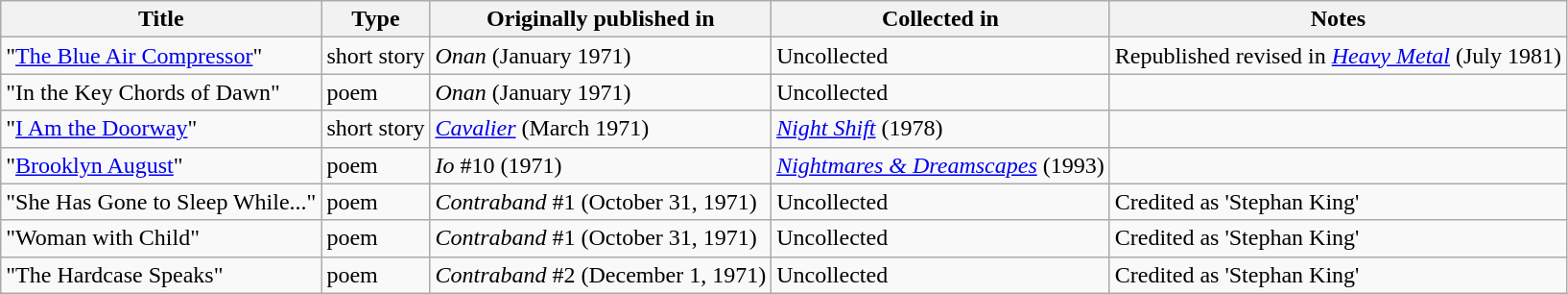<table class="wikitable">
<tr>
<th>Title</th>
<th>Type</th>
<th>Originally published in</th>
<th>Collected in</th>
<th>Notes</th>
</tr>
<tr>
<td>"<a href='#'>The Blue Air Compressor</a>"</td>
<td>short story</td>
<td><em>Onan</em> (January 1971)</td>
<td>Uncollected</td>
<td>Republished revised in <em><a href='#'>Heavy Metal</a></em> (July 1981)</td>
</tr>
<tr>
<td>"In the Key Chords of Dawn"</td>
<td>poem</td>
<td><em>Onan</em> (January 1971)</td>
<td>Uncollected</td>
<td></td>
</tr>
<tr>
<td>"<a href='#'>I Am the Doorway</a>"</td>
<td>short story</td>
<td><em><a href='#'>Cavalier</a></em> (March 1971)</td>
<td><em><a href='#'>Night Shift</a></em> (1978)</td>
<td></td>
</tr>
<tr>
<td>"<a href='#'>Brooklyn August</a>"</td>
<td>poem</td>
<td><em>Io</em> #10 (1971)</td>
<td><em><a href='#'>Nightmares & Dreamscapes</a></em> (1993)</td>
<td></td>
</tr>
<tr>
<td>"She Has Gone to Sleep While..."</td>
<td>poem</td>
<td><em>Contraband</em> #1 (October 31, 1971)</td>
<td>Uncollected</td>
<td>Credited as 'Stephan King'</td>
</tr>
<tr>
<td>"Woman with Child"</td>
<td>poem</td>
<td><em>Contraband</em> #1 (October 31, 1971)</td>
<td>Uncollected</td>
<td>Credited as 'Stephan King'</td>
</tr>
<tr>
<td>"The Hardcase Speaks"</td>
<td>poem</td>
<td><em>Contraband</em> #2 (December 1, 1971)</td>
<td>Uncollected</td>
<td>Credited as 'Stephan King'</td>
</tr>
</table>
